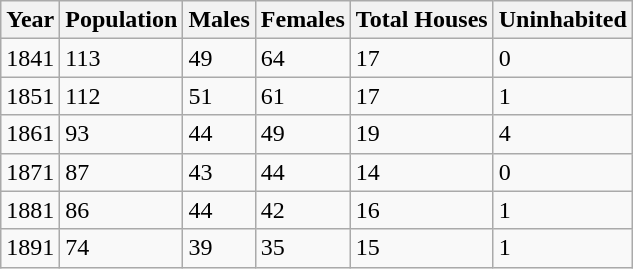<table class="wikitable">
<tr>
<th>Year</th>
<th>Population</th>
<th>Males</th>
<th>Females</th>
<th>Total Houses</th>
<th>Uninhabited</th>
</tr>
<tr>
<td>1841</td>
<td>113</td>
<td>49</td>
<td>64</td>
<td>17</td>
<td>0</td>
</tr>
<tr>
<td>1851</td>
<td>112</td>
<td>51</td>
<td>61</td>
<td>17</td>
<td>1</td>
</tr>
<tr>
<td>1861</td>
<td>93</td>
<td>44</td>
<td>49</td>
<td>19</td>
<td>4</td>
</tr>
<tr>
<td>1871</td>
<td>87</td>
<td>43</td>
<td>44</td>
<td>14</td>
<td>0</td>
</tr>
<tr>
<td>1881</td>
<td>86</td>
<td>44</td>
<td>42</td>
<td>16</td>
<td>1</td>
</tr>
<tr>
<td>1891</td>
<td>74</td>
<td>39</td>
<td>35</td>
<td>15</td>
<td>1</td>
</tr>
</table>
